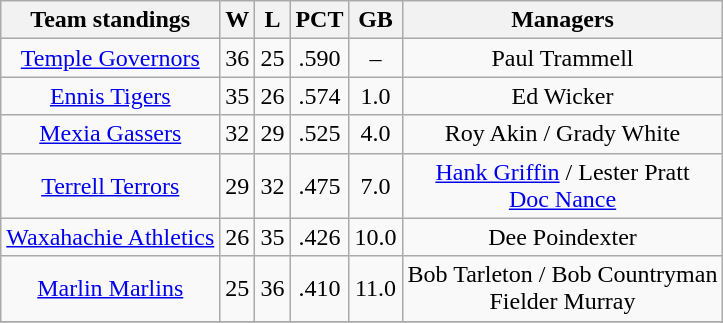<table class="wikitable">
<tr>
<th>Team standings</th>
<th>W</th>
<th>L</th>
<th>PCT</th>
<th>GB</th>
<th>Managers</th>
</tr>
<tr align=center>
<td><a href='#'>Temple Governors</a></td>
<td>36</td>
<td>25</td>
<td>.590</td>
<td>–</td>
<td>Paul Trammell</td>
</tr>
<tr align=center>
<td><a href='#'>Ennis Tigers</a></td>
<td>35</td>
<td>26</td>
<td>.574</td>
<td>1.0</td>
<td>Ed Wicker</td>
</tr>
<tr align=center>
<td><a href='#'>Mexia Gassers</a></td>
<td>32</td>
<td>29</td>
<td>.525</td>
<td>4.0</td>
<td>Roy Akin / Grady White</td>
</tr>
<tr align=center>
<td><a href='#'>Terrell Terrors</a></td>
<td>29</td>
<td>32</td>
<td>.475</td>
<td>7.0</td>
<td><a href='#'>Hank Griffin</a> / Lester Pratt <br> <a href='#'>Doc Nance</a></td>
</tr>
<tr align=center>
<td><a href='#'>Waxahachie Athletics</a></td>
<td>26</td>
<td>35</td>
<td>.426</td>
<td>10.0</td>
<td>Dee Poindexter</td>
</tr>
<tr align=center>
<td><a href='#'>Marlin Marlins</a></td>
<td>25</td>
<td>36</td>
<td>.410</td>
<td>11.0</td>
<td>Bob Tarleton / Bob Countryman <br> Fielder Murray</td>
</tr>
<tr align=center>
</tr>
</table>
